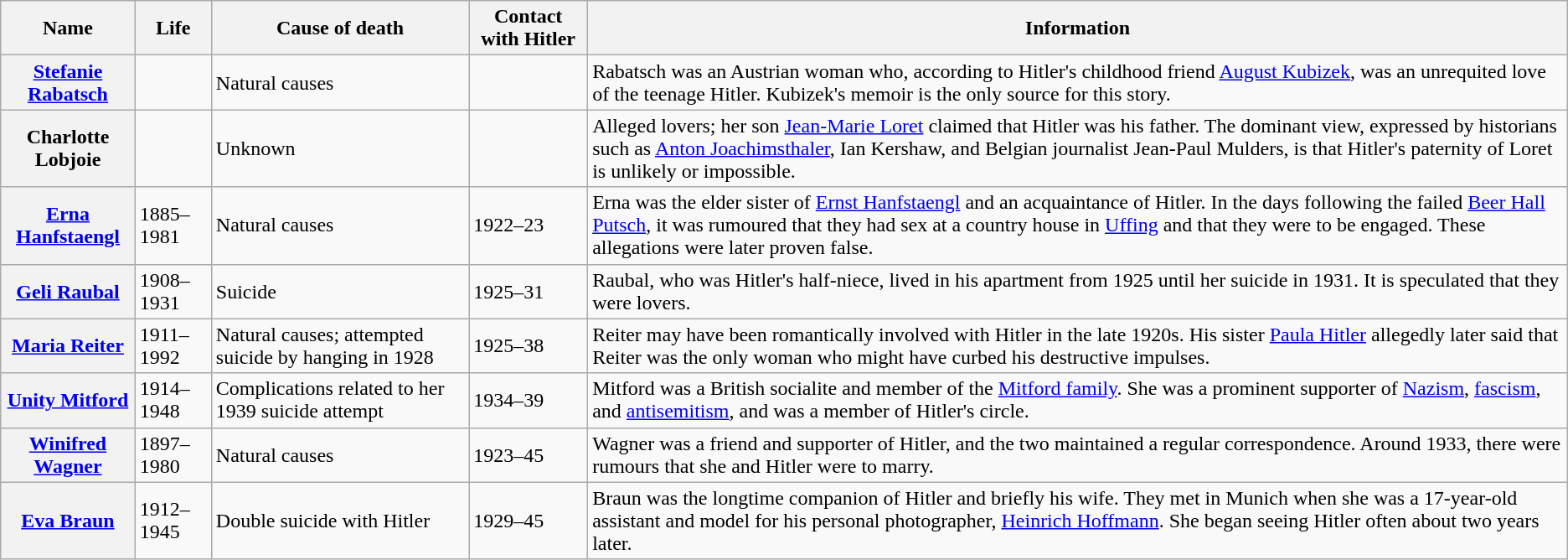<table class="wikitable">
<tr>
<th scope="col">Name</th>
<th scope="col">Life</th>
<th scope="col">Cause of death</th>
<th scope="col">Contact with Hitler</th>
<th scope="col">Information</th>
</tr>
<tr>
<th scope="row" class="nowrap"><a href='#'>Stefanie Rabatsch</a></th>
<td></td>
<td>Natural causes</td>
<td></td>
<td>Rabatsch was an Austrian woman who, according to Hitler's childhood friend <a href='#'>August Kubizek</a>, was an unrequited love of the teenage Hitler. Kubizek's memoir is the only source for this story.</td>
</tr>
<tr>
<th scope="row">Charlotte Lobjoie</th>
<td></td>
<td>Unknown</td>
<td></td>
<td>Alleged lovers; her son <a href='#'>Jean-Marie Loret</a> claimed that Hitler was his father. The dominant view, expressed by historians such as <a href='#'>Anton Joachimsthaler</a>, Ian Kershaw, and Belgian journalist Jean-Paul Mulders, is that Hitler's paternity of Loret is unlikely or impossible.</td>
</tr>
<tr>
<th scope="row"><a href='#'>Erna Hanfstaengl</a></th>
<td>1885–1981</td>
<td>Natural causes</td>
<td>1922–23</td>
<td>Erna was the elder sister of <a href='#'>Ernst Hanfstaengl</a> and an acquaintance of Hitler. In the days following the failed <a href='#'>Beer Hall Putsch</a>, it was rumoured that they had sex at a country house in <a href='#'>Uffing</a> and that they were to be engaged. These allegations were later proven false.</td>
</tr>
<tr>
<th scope="row"><a href='#'>Geli Raubal</a></th>
<td>1908–1931</td>
<td>Suicide</td>
<td>1925–31</td>
<td>Raubal, who was Hitler's half-niece, lived in his apartment from 1925 until her suicide in 1931. It is speculated that they were lovers.</td>
</tr>
<tr>
<th scope="row"><a href='#'>Maria Reiter</a></th>
<td>1911–1992</td>
<td>Natural causes; attempted suicide by hanging in 1928</td>
<td>1925–38</td>
<td>Reiter may have been romantically involved with Hitler in the late 1920s. His sister <a href='#'>Paula Hitler</a> allegedly later said that Reiter was the only woman who might have curbed his destructive impulses.</td>
</tr>
<tr>
<th scope="row"><a href='#'>Unity Mitford</a></th>
<td>1914–1948</td>
<td>Complications related to her 1939 suicide attempt</td>
<td>1934–39</td>
<td>Mitford was a British socialite and member of the <a href='#'>Mitford family</a>. She was a prominent supporter of <a href='#'>Nazism</a>, <a href='#'>fascism</a>, and <a href='#'>antisemitism</a>, and was a member of Hitler's circle.</td>
</tr>
<tr>
<th scope="row"><a href='#'>Winifred Wagner</a></th>
<td>1897–1980</td>
<td>Natural causes</td>
<td>1923–45</td>
<td>Wagner was a friend and supporter of Hitler, and the two maintained a regular correspondence. Around 1933, there were rumours that she and Hitler were to marry.</td>
</tr>
<tr>
<th scope="row"><a href='#'>Eva Braun</a></th>
<td>1912–1945</td>
<td>Double suicide with Hitler</td>
<td>1929–45</td>
<td>Braun was the longtime companion of Hitler and briefly his wife. They met in Munich when she was a 17-year-old assistant and model for his personal photographer, <a href='#'>Heinrich Hoffmann</a>. She began seeing Hitler often about two years later.</td>
</tr>
</table>
